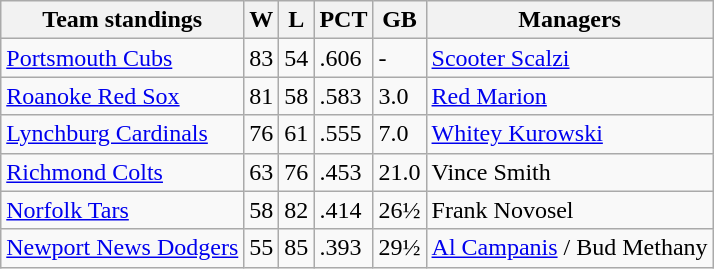<table class="wikitable">
<tr>
<th>Team standings</th>
<th>W</th>
<th>L</th>
<th>PCT</th>
<th>GB</th>
<th>Managers</th>
</tr>
<tr>
<td><a href='#'>Portsmouth Cubs</a></td>
<td>83</td>
<td>54</td>
<td>.606</td>
<td>-</td>
<td><a href='#'>Scooter Scalzi</a></td>
</tr>
<tr>
<td><a href='#'>Roanoke Red Sox</a></td>
<td>81</td>
<td>58</td>
<td>.583</td>
<td>3.0</td>
<td><a href='#'>Red Marion</a></td>
</tr>
<tr>
<td><a href='#'>Lynchburg Cardinals</a></td>
<td>76</td>
<td>61</td>
<td>.555</td>
<td>7.0</td>
<td><a href='#'>Whitey Kurowski</a></td>
</tr>
<tr>
<td><a href='#'>Richmond Colts</a></td>
<td>63</td>
<td>76</td>
<td>.453</td>
<td>21.0</td>
<td>Vince Smith</td>
</tr>
<tr>
<td><a href='#'>Norfolk Tars</a></td>
<td>58</td>
<td>82</td>
<td>.414</td>
<td>26½</td>
<td>Frank Novosel</td>
</tr>
<tr>
<td><a href='#'>Newport News Dodgers</a></td>
<td>55</td>
<td>85</td>
<td>.393</td>
<td>29½</td>
<td><a href='#'>Al Campanis</a> / Bud Methany</td>
</tr>
</table>
